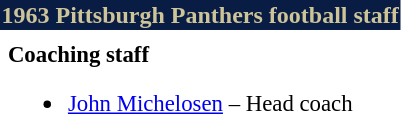<table class="toccolours" style="text-align: left;">
<tr>
<th colspan="10" style="background:#091C44; color:#CEC499; text-align: center;"><strong>1963 Pittsburgh Panthers football staff</strong></th>
</tr>
<tr>
<td colspan="10" align="right"></td>
</tr>
<tr>
<td valign="top"></td>
<td style="font-size: 95%;" valign="top"><strong>Coaching staff</strong><br><ul><li><a href='#'>John Michelosen</a> – Head coach  </li></ul></td>
</tr>
</table>
